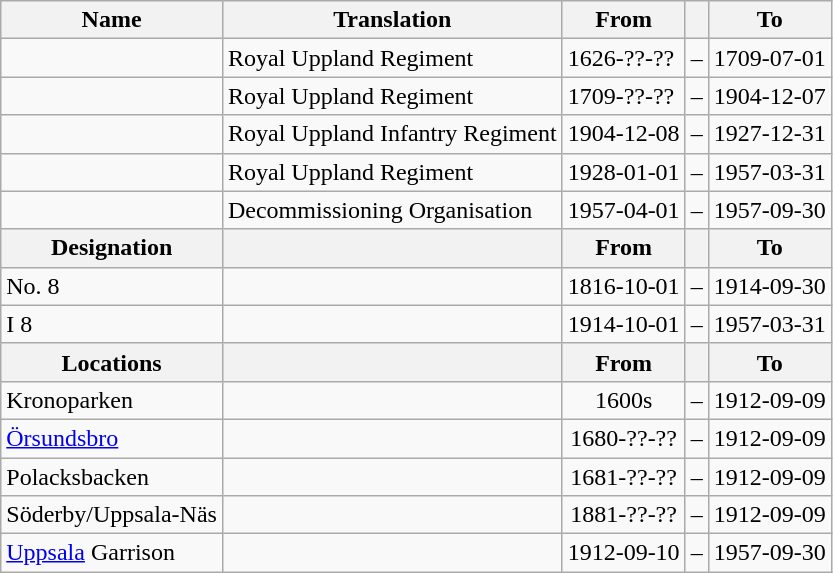<table class="wikitable">
<tr>
<th style="font-weight:bold;">Name</th>
<th style="font-weight:bold;">Translation</th>
<th style="text-align: center; font-weight:bold;">From</th>
<th></th>
<th style="text-align: center; font-weight:bold;">To</th>
</tr>
<tr>
<td style="font-style:italic;"></td>
<td>Royal Uppland Regiment</td>
<td>1626-??-??</td>
<td>–</td>
<td>1709-07-01</td>
</tr>
<tr>
<td style="font-style:italic;"></td>
<td>Royal Uppland Regiment</td>
<td>1709-??-??</td>
<td>–</td>
<td>1904-12-07</td>
</tr>
<tr>
<td style="font-style:italic;"></td>
<td>Royal Uppland Infantry Regiment</td>
<td>1904-12-08</td>
<td>–</td>
<td>1927-12-31</td>
</tr>
<tr>
<td style="font-style:italic;"></td>
<td>Royal Uppland Regiment</td>
<td>1928-01-01</td>
<td>–</td>
<td>1957-03-31</td>
</tr>
<tr>
<td style="font-style:italic;"></td>
<td>Decommissioning Organisation</td>
<td>1957-04-01</td>
<td>–</td>
<td>1957-09-30</td>
</tr>
<tr>
<th style="font-weight:bold;">Designation</th>
<th style="font-weight:bold;"></th>
<th style="text-align: center; font-weight:bold;">From</th>
<th></th>
<th style="text-align: center; font-weight:bold;">To</th>
</tr>
<tr>
<td>No. 8</td>
<td></td>
<td style="text-align: center;">1816-10-01</td>
<td style="text-align: center;">–</td>
<td style="text-align: center;">1914-09-30</td>
</tr>
<tr>
<td>I 8</td>
<td></td>
<td style="text-align: center;">1914-10-01</td>
<td style="text-align: center;">–</td>
<td style="text-align: center;">1957-03-31</td>
</tr>
<tr>
<th style="font-weight:bold;">Locations</th>
<th style="font-weight:bold;"></th>
<th style="text-align: center; font-weight:bold;">From</th>
<th></th>
<th style="text-align: center; font-weight:bold;">To</th>
</tr>
<tr>
<td>Kronoparken</td>
<td></td>
<td style="text-align: center;">1600s</td>
<td style="text-align: center;">–</td>
<td style="text-align: center;">1912-09-09</td>
</tr>
<tr>
<td><a href='#'>Örsundsbro</a></td>
<td></td>
<td style="text-align: center;">1680-??-??</td>
<td style="text-align: center;">–</td>
<td style="text-align: center;">1912-09-09</td>
</tr>
<tr>
<td>Polacksbacken</td>
<td></td>
<td style="text-align: center;">1681-??-??</td>
<td style="text-align: center;">–</td>
<td style="text-align: center;">1912-09-09</td>
</tr>
<tr>
<td>Söderby/Uppsala-Näs</td>
<td></td>
<td style="text-align: center;">1881-??-??</td>
<td style="text-align: center;">–</td>
<td style="text-align: center;">1912-09-09</td>
</tr>
<tr>
<td><a href='#'>Uppsala</a> Garrison</td>
<td></td>
<td style="text-align: center;">1912-09-10</td>
<td style="text-align: center;">–</td>
<td style="text-align: center;">1957-09-30</td>
</tr>
</table>
